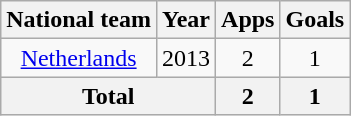<table class="wikitable" style="text-align:center">
<tr>
<th>National team</th>
<th>Year</th>
<th>Apps</th>
<th>Goals</th>
</tr>
<tr>
<td rowspan="1"><a href='#'>Netherlands</a></td>
<td>2013</td>
<td>2</td>
<td>1</td>
</tr>
<tr>
<th colspan="2">Total</th>
<th>2</th>
<th>1</th>
</tr>
</table>
